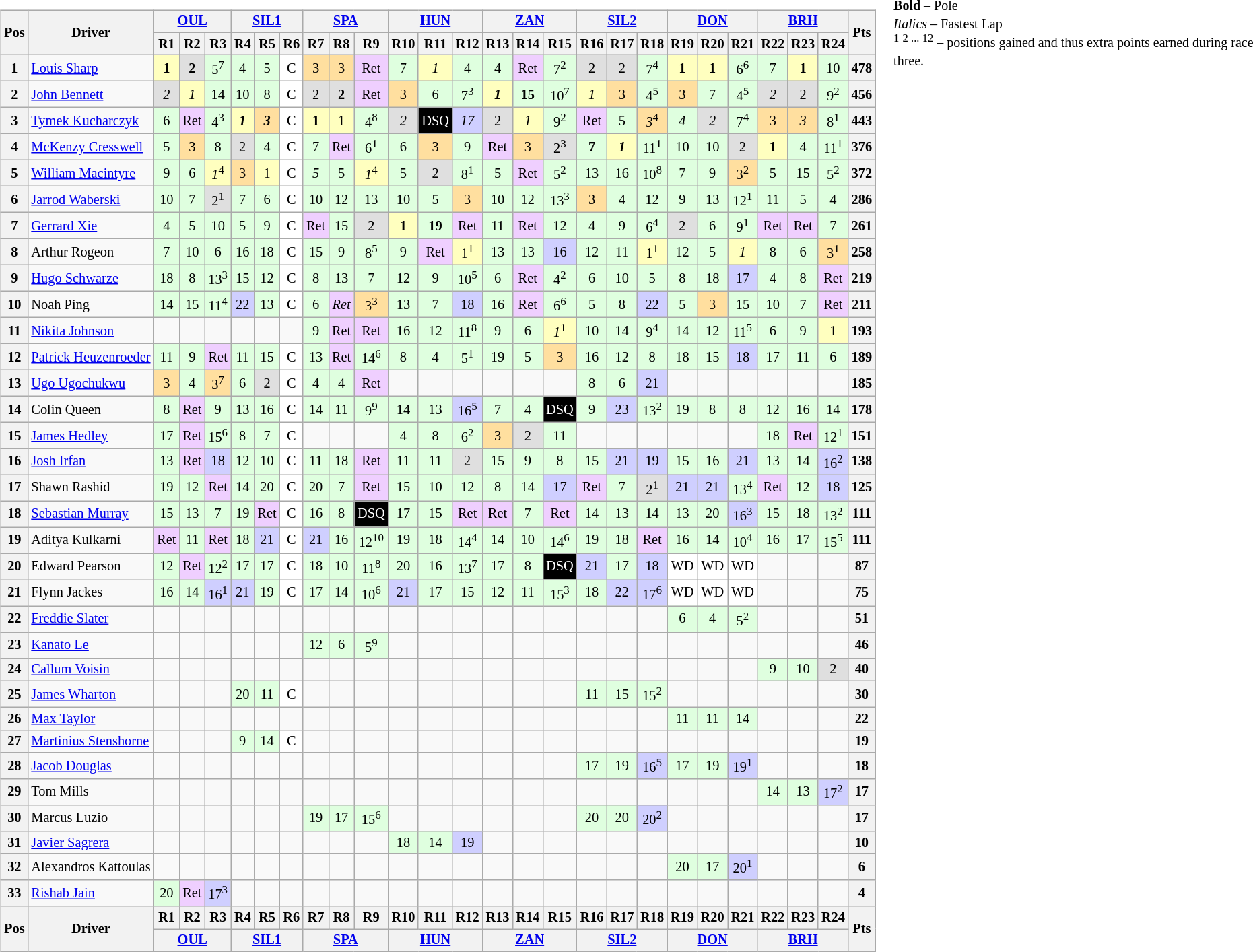<table>
<tr>
<td valign="top"><br><table class="wikitable" style="font-size:85%; text-align:center">
<tr>
<th rowspan="2" valign="middle">Pos</th>
<th rowspan="2" valign="middle">Driver</th>
<th colspan="3"><a href='#'>OUL</a><br></th>
<th colspan="3"><a href='#'>SIL1</a><br></th>
<th colspan="3"><a href='#'>SPA</a><br></th>
<th colspan="3"><a href='#'>HUN</a><br></th>
<th colspan="3"><a href='#'>ZAN</a><br></th>
<th colspan="3"><a href='#'>SIL2</a><br></th>
<th colspan="3"><a href='#'>DON</a><br></th>
<th colspan="3"><a href='#'>BRH</a><br></th>
<th rowspan="2" valign="middle">Pts</th>
</tr>
<tr>
<th>R1</th>
<th>R2</th>
<th>R3</th>
<th>R4</th>
<th>R5</th>
<th>R6</th>
<th>R7</th>
<th>R8</th>
<th>R9</th>
<th>R10</th>
<th>R11</th>
<th>R12</th>
<th>R13</th>
<th>R14</th>
<th>R15</th>
<th>R16</th>
<th>R17</th>
<th>R18</th>
<th>R19</th>
<th>R20</th>
<th>R21</th>
<th>R22</th>
<th>R23</th>
<th>R24</th>
</tr>
<tr>
<th>1</th>
<td align="left"> <a href='#'>Louis Sharp</a></td>
<td bgcolor="#ffffbf"><strong>1</strong></td>
<td bgcolor="#dfdfdf"><strong>2</strong></td>
<td bgcolor="#dfffdf">5<sup>7</sup></td>
<td bgcolor="#dfffdf">4</td>
<td bgcolor="#dfffdf">5</td>
<td bgcolor="#ffffff">C</td>
<td bgcolor="#ffdf9f">3</td>
<td bgcolor="#ffdf9f">3</td>
<td bgcolor="#efcfff">Ret</td>
<td bgcolor="#dfffdf">7</td>
<td bgcolor="#ffffbf"><em>1</em></td>
<td bgcolor="#dfffdf">4</td>
<td bgcolor="#dfffdf">4</td>
<td bgcolor="#efcfff">Ret</td>
<td bgcolor="#dfffdf">7<sup>2</sup></td>
<td bgcolor="#dfdfdf">2</td>
<td bgcolor="#dfdfdf">2</td>
<td bgcolor="#dfffdf">7<sup>4</sup></td>
<td bgcolor="#ffffbf"><strong>1</strong></td>
<td bgcolor="#ffffbf"><strong>1</strong></td>
<td bgcolor="#dfffdf">6<sup>6</sup></td>
<td bgcolor="#dfffdf">7</td>
<td bgcolor="#ffffbf"><strong>1</strong></td>
<td bgcolor="#dfffdf">10</td>
<th>478</th>
</tr>
<tr>
<th>2</th>
<td align="left"> <a href='#'>John Bennett</a></td>
<td bgcolor="#dfdfdf"><em>2</em></td>
<td bgcolor="#ffffbf"><em>1</em></td>
<td bgcolor="#dfffdf">14</td>
<td bgcolor="#dfffdf">10</td>
<td bgcolor="#dfffdf">8</td>
<td bgcolor="#ffffff">C</td>
<td bgcolor="#dfdfdf">2</td>
<td bgcolor="#dfdfdf"><strong>2</strong></td>
<td bgcolor="#efcfff">Ret</td>
<td bgcolor="#ffdf9f">3</td>
<td bgcolor="#dfffdf">6</td>
<td bgcolor="#dfffdf">7<sup>3</sup></td>
<td bgcolor="#ffffbf"><strong><em>1</em></strong></td>
<td bgcolor="#dfffdf"><strong>15</strong></td>
<td bgcolor="#dfffdf">10<sup>7</sup></td>
<td bgcolor="#ffffbf"><em>1</em></td>
<td bgcolor="#ffdf9f">3</td>
<td bgcolor="#dfffdf">4<sup>5</sup></td>
<td bgcolor="#ffdf9f">3</td>
<td bgcolor="#dfffdf">7</td>
<td bgcolor="#dfffdf">4<sup>5</sup></td>
<td bgcolor="#dfdfdf"><em>2</em></td>
<td bgcolor="#dfdfdf">2</td>
<td bgcolor="#dfffdf">9<sup>2</sup></td>
<th>456</th>
</tr>
<tr>
<th>3</th>
<td align="left"> <a href='#'>Tymek Kucharczyk</a></td>
<td bgcolor="#dfffdf">6</td>
<td bgcolor="#efcfff">Ret</td>
<td bgcolor="#dfffdf">4<sup>3</sup></td>
<td bgcolor="#ffffbf"><strong><em>1</em></strong></td>
<td bgcolor="#ffdf9f"><strong><em>3</em></strong></td>
<td bgcolor="#ffffff">C</td>
<td bgcolor="#ffffbf"><strong>1</strong></td>
<td bgcolor="#ffffbf">1</td>
<td bgcolor="#dfffdf">4<sup>8</sup></td>
<td bgcolor="#dfdfdf"><em>2</em></td>
<td style="background-color:#000000;color:white">DSQ</td>
<td bgcolor="#cfcfff"><em>17</em></td>
<td bgcolor="#dfdfdf">2</td>
<td bgcolor="#ffffbf"><em>1</em></td>
<td bgcolor="#dfffdf">9<sup>2</sup></td>
<td bgcolor="#efcfff">Ret</td>
<td bgcolor="#dfffdf">5</td>
<td bgcolor="#ffdf9f"><em>3</em><sup>4</sup></td>
<td bgcolor="#dfffdf"><em>4</em></td>
<td bgcolor="#dfdfdf"><em>2</em></td>
<td bgcolor="#dfffdf">7<sup>4</sup></td>
<td bgcolor="#ffdf9f">3</td>
<td bgcolor="#ffdf9f"><em>3</em></td>
<td bgcolor="#dfffdf">8<sup>1</sup></td>
<th>443</th>
</tr>
<tr>
<th>4</th>
<td align="left"> <a href='#'>McKenzy Cresswell</a></td>
<td bgcolor="#dfffdf">5</td>
<td bgcolor="#ffdf9f">3</td>
<td bgcolor="#dfffdf">8</td>
<td bgcolor="#dfdfdf">2</td>
<td bgcolor="#dfffdf">4</td>
<td bgcolor="#ffffff">C</td>
<td bgcolor="#dfffdf">7</td>
<td bgcolor="#efcfff">Ret</td>
<td bgcolor="#dfffdf">6<sup>1</sup></td>
<td bgcolor="#dfffdf">6</td>
<td bgcolor="#ffdf9f">3</td>
<td bgcolor="#dfffdf">9</td>
<td bgcolor="#efcfff">Ret</td>
<td bgcolor="#ffdf9f">3</td>
<td bgcolor="#dfdfdf">2<sup>3</sup></td>
<td bgcolor="#dfffdf"><strong>7</strong></td>
<td bgcolor="#ffffbf"><strong><em>1</em></strong></td>
<td bgcolor="#dfffdf">11<sup>1</sup></td>
<td bgcolor="#dfffdf">10</td>
<td bgcolor="#dfffdf">10</td>
<td bgcolor="#dfdfdf">2</td>
<td bgcolor="#ffffbf"><strong>1</strong></td>
<td bgcolor="#dfffdf">4</td>
<td bgcolor="#dfffdf">11<sup>1</sup></td>
<th>376</th>
</tr>
<tr>
<th>5</th>
<td align="left"> <a href='#'>William Macintyre</a></td>
<td bgcolor="#dfffdf">9</td>
<td bgcolor="#dfffdf">6</td>
<td bgcolor="#ffffbf"><em>1</em><sup>4</sup></td>
<td bgcolor="#ffdf9f">3</td>
<td bgcolor="#ffffbf">1</td>
<td bgcolor="#ffffff">C</td>
<td bgcolor="#dfffdf"><em>5</em></td>
<td bgcolor="#dfffdf">5</td>
<td bgcolor="#ffffbf"><em>1</em><sup>4</sup></td>
<td bgcolor="#dfffdf">5</td>
<td bgcolor="#dfdfdf">2</td>
<td bgcolor="#dfffdf">8<sup>1</sup></td>
<td bgcolor="#dfffdf">5</td>
<td bgcolor="#efcfff">Ret</td>
<td bgcolor="#dfffdf">5<sup>2</sup></td>
<td bgcolor="#dfffdf">13</td>
<td bgcolor="#dfffdf">16</td>
<td bgcolor="#dfffdf">10<sup>8</sup></td>
<td bgcolor="#dfffdf">7</td>
<td bgcolor="#dfffdf">9</td>
<td bgcolor="#ffdf9f">3<sup>2</sup></td>
<td bgcolor="#dfffdf">5</td>
<td bgcolor="#dfffdf">15</td>
<td bgcolor="#dfffdf">5<sup>2</sup></td>
<th>372</th>
</tr>
<tr>
<th>6</th>
<td align="left"> <a href='#'>Jarrod Waberski</a></td>
<td bgcolor="#dfffdf">10</td>
<td bgcolor="#dfffdf">7</td>
<td bgcolor="#dfdfdf">2<sup>1</sup></td>
<td bgcolor="#dfffdf">7</td>
<td bgcolor="#dfffdf">6</td>
<td bgcolor="#ffffff">C</td>
<td bgcolor="#dfffdf">10</td>
<td bgcolor="#dfffdf">12</td>
<td bgcolor="#dfffdf">13</td>
<td bgcolor="#dfffdf">10</td>
<td bgcolor="#dfffdf">5</td>
<td bgcolor="#ffdf9f">3</td>
<td bgcolor="#dfffdf">10</td>
<td bgcolor="#dfffdf">12</td>
<td bgcolor="#dfffdf">13<sup>3</sup></td>
<td bgcolor="#ffdf9f">3</td>
<td bgcolor="#dfffdf">4</td>
<td bgcolor="#dfffdf">12</td>
<td bgcolor="#dfffdf">9</td>
<td bgcolor="#dfffdf">13</td>
<td bgcolor="#dfffdf">12<sup>1</sup></td>
<td bgcolor="#dfffdf">11</td>
<td bgcolor="#dfffdf">5</td>
<td bgcolor="#dfffdf">4</td>
<th>286</th>
</tr>
<tr>
<th>7</th>
<td align="left"> <a href='#'>Gerrard Xie</a></td>
<td bgcolor="#dfffdf">4</td>
<td bgcolor="#dfffdf">5</td>
<td bgcolor="#dfffdf">10</td>
<td bgcolor="#dfffdf">5</td>
<td bgcolor="#dfffdf">9</td>
<td bgcolor="#ffffff">C</td>
<td bgcolor="#efcfff">Ret</td>
<td bgcolor="#dfffdf">15</td>
<td bgcolor="#dfdfdf">2</td>
<td bgcolor="#ffffbf"><strong>1</strong></td>
<td bgcolor="#dfffdf"><strong>19</strong></td>
<td bgcolor="#efcfff">Ret</td>
<td bgcolor="#dfffdf">11</td>
<td bgcolor="#efcfff">Ret</td>
<td bgcolor="#dfffdf">12</td>
<td bgcolor="#dfffdf">4</td>
<td bgcolor="#dfffdf">9</td>
<td bgcolor="#dfffdf">6<sup>4</sup></td>
<td bgcolor="#dfdfdf">2</td>
<td bgcolor="#dfffdf">6</td>
<td bgcolor="#dfffdf">9<sup>1</sup></td>
<td bgcolor="#efcfff">Ret</td>
<td bgcolor="#efcfff">Ret</td>
<td bgcolor="#dfffdf">7</td>
<th>261</th>
</tr>
<tr>
<th>8</th>
<td align="left"> Arthur Rogeon</td>
<td bgcolor="#dfffdf">7</td>
<td bgcolor="#dfffdf">10</td>
<td bgcolor="#dfffdf">6</td>
<td bgcolor="#dfffdf">16</td>
<td bgcolor="#dfffdf">18</td>
<td bgcolor="#ffffff">C</td>
<td bgcolor="#dfffdf">15</td>
<td bgcolor="#dfffdf">9</td>
<td bgcolor="#dfffdf">8<sup>5</sup></td>
<td bgcolor="#dfffdf">9</td>
<td bgcolor="#efcfff">Ret</td>
<td bgcolor="#ffffbf">1<sup>1</sup></td>
<td bgcolor="#dfffdf">13</td>
<td bgcolor="#dfffdf">13</td>
<td bgcolor="#cfcfff">16</td>
<td bgcolor="#dfffdf">12</td>
<td bgcolor="#dfffdf">11</td>
<td bgcolor="#ffffbf">1<sup>1</sup></td>
<td bgcolor="#dfffdf">12</td>
<td bgcolor="#dfffdf">5</td>
<td bgcolor="#ffffbf"><em>1</em></td>
<td bgcolor="#dfffdf">8</td>
<td bgcolor="#dfffdf">6</td>
<td bgcolor="#ffdf9f">3<sup>1</sup></td>
<th>258</th>
</tr>
<tr>
<th>9</th>
<td align="left"> <a href='#'>Hugo Schwarze</a></td>
<td bgcolor="#dfffdf">18</td>
<td bgcolor="#dfffdf">8</td>
<td bgcolor="#dfffdf">13<sup>3</sup></td>
<td bgcolor="#dfffdf">15</td>
<td bgcolor="#dfffdf">12</td>
<td bgcolor="#ffffff">C</td>
<td bgcolor="#dfffdf">8</td>
<td bgcolor="#dfffdf">13</td>
<td bgcolor="#dfffdf">7</td>
<td bgcolor="#dfffdf">12</td>
<td bgcolor="#dfffdf">9</td>
<td bgcolor="#dfffdf">10<sup>5</sup></td>
<td bgcolor="#dfffdf">6</td>
<td bgcolor="#efcfff">Ret</td>
<td bgcolor="#dfffdf">4<sup>2</sup></td>
<td bgcolor="#dfffdf">6</td>
<td bgcolor="#dfffdf">10</td>
<td bgcolor="#dfffdf">5</td>
<td bgcolor="#dfffdf">8</td>
<td bgcolor="#dfffdf">18</td>
<td bgcolor="#cfcfff">17</td>
<td bgcolor="#dfffdf">4</td>
<td bgcolor="#dfffdf">8</td>
<td bgcolor="#efcfff">Ret</td>
<th>219</th>
</tr>
<tr>
<th>10</th>
<td align="left"> Noah Ping</td>
<td bgcolor="#dfffdf">14</td>
<td bgcolor="#dfffdf">15</td>
<td bgcolor="#dfffdf">11<sup>4</sup></td>
<td bgcolor="#cfcfff">22</td>
<td bgcolor="#dfffdf">13</td>
<td bgcolor="#ffffff">C</td>
<td bgcolor="#dfffdf">6</td>
<td bgcolor="#efcfff"><em>Ret</em></td>
<td bgcolor="#ffdf9f">3<sup>3</sup></td>
<td bgcolor="#dfffdf">13</td>
<td bgcolor="#dfffdf">7</td>
<td bgcolor="#cfcfff">18</td>
<td bgcolor="#dfffdf">16</td>
<td bgcolor="#efcfff">Ret</td>
<td bgcolor="#dfffdf">6<sup>6</sup></td>
<td bgcolor="#dfffdf">5</td>
<td bgcolor="#dfffdf">8</td>
<td bgcolor="#cfcfff">22</td>
<td bgcolor="#dfffdf">5</td>
<td bgcolor="#ffdf9f">3</td>
<td bgcolor="#dfffdf">15</td>
<td bgcolor="#dfffdf">10</td>
<td bgcolor="#dfffdf">7</td>
<td bgcolor="#efcfff">Ret</td>
<th>211</th>
</tr>
<tr>
<th>11</th>
<td align="left"> <a href='#'>Nikita Johnson</a></td>
<td></td>
<td></td>
<td></td>
<td></td>
<td></td>
<td></td>
<td bgcolor="#dfffdf">9</td>
<td bgcolor="#efcfff">Ret</td>
<td bgcolor="#efcfff">Ret</td>
<td bgcolor="#dfffdf">16</td>
<td bgcolor="#dfffdf">12</td>
<td bgcolor="#dfffdf">11<sup>8</sup></td>
<td bgcolor="#dfffdf">9</td>
<td bgcolor="#dfffdf">6</td>
<td bgcolor="#ffffbf"><em>1</em><sup>1</sup></td>
<td bgcolor="#dfffdf">10</td>
<td bgcolor="#dfffdf">14</td>
<td bgcolor="#dfffdf">9<sup>4</sup></td>
<td bgcolor="#dfffdf">14</td>
<td bgcolor="#dfffdf">12</td>
<td bgcolor="#dfffdf">11<sup>5</sup></td>
<td bgcolor="#dfffdf">6</td>
<td bgcolor="#dfffdf">9</td>
<td bgcolor="#ffffbf">1</td>
<th>193</th>
</tr>
<tr>
<th>12</th>
<td align="left" nowrap=""> <a href='#'>Patrick Heuzenroeder</a></td>
<td bgcolor="#dfffdf">11</td>
<td bgcolor="#dfffdf">9</td>
<td bgcolor="#efcfff">Ret</td>
<td bgcolor="#dfffdf">11</td>
<td bgcolor="#dfffdf">15</td>
<td bgcolor="#ffffff">C</td>
<td bgcolor="#dfffdf">13</td>
<td bgcolor="#efcfff">Ret</td>
<td bgcolor="#dfffdf">14<sup>6</sup></td>
<td bgcolor="#dfffdf">8</td>
<td bgcolor="#dfffdf">4</td>
<td bgcolor="#dfffdf">5<sup>1</sup></td>
<td bgcolor="#dfffdf">19</td>
<td bgcolor="#dfffdf">5</td>
<td bgcolor="#ffdf9f">3</td>
<td bgcolor="#dfffdf">16</td>
<td bgcolor="#dfffdf">12</td>
<td bgcolor="#dfffdf">8</td>
<td bgcolor="#dfffdf">18</td>
<td bgcolor="#dfffdf">15</td>
<td bgcolor="#cfcfff">18</td>
<td bgcolor="#dfffdf">17</td>
<td bgcolor="#dfffdf">11</td>
<td bgcolor="#dfffdf">6</td>
<th>189</th>
</tr>
<tr>
<th>13</th>
<td align="left"> <a href='#'>Ugo Ugochukwu</a></td>
<td bgcolor="#ffdf9f">3</td>
<td bgcolor="#dfffdf">4</td>
<td bgcolor="#ffdf9f">3<sup>7</sup></td>
<td bgcolor="#dfffdf">6</td>
<td bgcolor="#dfdfdf">2</td>
<td bgcolor="#ffffff">C</td>
<td bgcolor="#dfffdf">4</td>
<td bgcolor="#dfffdf">4</td>
<td bgcolor="#efcfff">Ret</td>
<td></td>
<td></td>
<td></td>
<td></td>
<td></td>
<td></td>
<td bgcolor="#dfffdf">8</td>
<td bgcolor="#dfffdf">6</td>
<td bgcolor="#cfcfff">21</td>
<td></td>
<td></td>
<td></td>
<td></td>
<td></td>
<td></td>
<th>185</th>
</tr>
<tr>
<th>14</th>
<td align="left"> Colin Queen</td>
<td bgcolor="#dfffdf">8</td>
<td bgcolor="#efcfff">Ret</td>
<td bgcolor="#dfffdf">9</td>
<td bgcolor="#dfffdf">13</td>
<td bgcolor="#dfffdf">16</td>
<td bgcolor="#ffffff">C</td>
<td bgcolor="#dfffdf">14</td>
<td bgcolor="#dfffdf">11</td>
<td bgcolor="#dfffdf">9<sup>9</sup></td>
<td bgcolor="#dfffdf">14</td>
<td bgcolor="#dfffdf">13</td>
<td bgcolor="#cfcfff">16<sup>5</sup></td>
<td bgcolor="#dfffdf">7</td>
<td bgcolor="#dfffdf">4</td>
<td style="background-color:#000000;color:white">DSQ</td>
<td bgcolor="#dfffdf">9</td>
<td bgcolor="#cfcfff">23</td>
<td bgcolor="#dfffdf">13<sup>2</sup></td>
<td bgcolor="#dfffdf">19</td>
<td bgcolor="#dfffdf">8</td>
<td bgcolor="#dfffdf">8</td>
<td bgcolor="#dfffdf">12</td>
<td bgcolor="#dfffdf">16</td>
<td bgcolor="#dfffdf">14</td>
<th>178</th>
</tr>
<tr>
<th>15</th>
<td align="left"> <a href='#'>James Hedley</a></td>
<td bgcolor="#dfffdf">17</td>
<td bgcolor="#efcfff">Ret</td>
<td bgcolor="#dfffdf">15<sup>6</sup></td>
<td bgcolor="#dfffdf">8</td>
<td bgcolor="#dfffdf">7</td>
<td bgcolor="#ffffff">C</td>
<td></td>
<td></td>
<td></td>
<td bgcolor="#dfffdf">4</td>
<td bgcolor="#dfffdf">8</td>
<td bgcolor="#dfffdf">6<sup>2</sup></td>
<td bgcolor="#ffdf9f">3</td>
<td bgcolor="#dfdfdf">2</td>
<td bgcolor="#dfffdf">11</td>
<td></td>
<td></td>
<td></td>
<td></td>
<td></td>
<td></td>
<td bgcolor="#dfffdf">18</td>
<td bgcolor="#efcfff">Ret</td>
<td bgcolor="#dfffdf">12<sup>1</sup></td>
<th>151</th>
</tr>
<tr>
<th>16</th>
<td align="left"> <a href='#'>Josh Irfan</a></td>
<td bgcolor="#dfffdf">13</td>
<td bgcolor="#efcfff">Ret</td>
<td bgcolor="#cfcfff">18</td>
<td bgcolor="#dfffdf">12</td>
<td bgcolor="#dfffdf">10</td>
<td bgcolor="#ffffff">C</td>
<td bgcolor="#dfffdf">11</td>
<td bgcolor="#dfffdf">18</td>
<td bgcolor="#efcfff">Ret</td>
<td bgcolor="#dfffdf">11</td>
<td bgcolor="#dfffdf">11</td>
<td bgcolor="#dfdfdf">2</td>
<td bgcolor="#dfffdf">15</td>
<td bgcolor="#dfffdf">9</td>
<td bgcolor="#dfffdf">8</td>
<td bgcolor="#dfffdf">15</td>
<td bgcolor="#cfcfff">21</td>
<td bgcolor="#cfcfff">19</td>
<td bgcolor="#dfffdf">15</td>
<td bgcolor="#dfffdf">16</td>
<td bgcolor="#cfcfff">21</td>
<td bgcolor="#dfffdf">13</td>
<td bgcolor="#dfffdf">14</td>
<td bgcolor="#cfcfff">16<sup>2</sup></td>
<th>138</th>
</tr>
<tr>
<th>17</th>
<td align="left"> Shawn Rashid</td>
<td bgcolor="#dfffdf">19</td>
<td bgcolor="#dfffdf">12</td>
<td bgcolor="#efcfff">Ret</td>
<td bgcolor="#dfffdf">14</td>
<td bgcolor="#dfffdf">20</td>
<td bgcolor="#ffffff">C</td>
<td bgcolor="#dfffdf">20</td>
<td bgcolor="#dfffdf">7</td>
<td bgcolor="#efcfff">Ret</td>
<td bgcolor="#dfffdf">15</td>
<td bgcolor="#dfffdf">10</td>
<td bgcolor="#dfffdf">12</td>
<td bgcolor="#dfffdf">8</td>
<td bgcolor="#dfffdf">14</td>
<td bgcolor="#cfcfff">17</td>
<td bgcolor="#efcfff">Ret</td>
<td bgcolor="#dfffdf">7</td>
<td bgcolor="#dfdfdf">2<sup>1</sup></td>
<td bgcolor="#cfcfff">21</td>
<td bgcolor="#cfcfff">21</td>
<td bgcolor="#dfffdf">13<sup>4</sup></td>
<td bgcolor="#efcfff">Ret</td>
<td bgcolor="#dfffdf">12</td>
<td bgcolor="#cfcfff">18</td>
<th>125</th>
</tr>
<tr>
<th>18</th>
<td align="left"> <a href='#'>Sebastian Murray</a></td>
<td bgcolor="#dfffdf">15</td>
<td bgcolor="#dfffdf">13</td>
<td bgcolor="#dfffdf">7</td>
<td bgcolor="#dfffdf">19</td>
<td bgcolor="#efcfff">Ret</td>
<td bgcolor="#ffffff">C</td>
<td bgcolor="#dfffdf">16</td>
<td bgcolor="#dfffdf">8</td>
<td style="background-color:#000000;color:white">DSQ</td>
<td bgcolor="#dfffdf">17</td>
<td bgcolor="#dfffdf">15</td>
<td bgcolor="#efcfff">Ret</td>
<td bgcolor="#efcfff">Ret</td>
<td bgcolor="#dfffdf">7</td>
<td bgcolor="#efcfff">Ret</td>
<td bgcolor="#dfffdf">14</td>
<td bgcolor="#dfffdf">13</td>
<td bgcolor="#dfffdf">14</td>
<td bgcolor="#dfffdf">13</td>
<td bgcolor="#dfffdf">20</td>
<td bgcolor="#cfcfff">16<sup>3</sup></td>
<td bgcolor="#dfffdf">15</td>
<td bgcolor="#dfffdf">18</td>
<td bgcolor="#dfffdf">13<sup>2</sup></td>
<th>111</th>
</tr>
<tr>
<th>19</th>
<td align="left"> Aditya Kulkarni</td>
<td bgcolor="#efcfff">Ret</td>
<td bgcolor="#dfffdf">11</td>
<td bgcolor="#efcfff">Ret</td>
<td bgcolor="#dfffdf">18</td>
<td bgcolor="#cfcfff">21</td>
<td bgcolor="#ffffff">C</td>
<td bgcolor="#cfcfff">21</td>
<td bgcolor="#dfffdf">16</td>
<td bgcolor="#dfffdf">12<sup>10</sup></td>
<td bgcolor="#dfffdf">19</td>
<td bgcolor="#dfffdf">18</td>
<td bgcolor="#dfffdf">14<sup>4</sup></td>
<td bgcolor="#dfffdf">14</td>
<td bgcolor="#dfffdf">10</td>
<td bgcolor="#dfffdf">14<sup>6</sup></td>
<td bgcolor="#dfffdf">19</td>
<td bgcolor="#dfffdf">18</td>
<td bgcolor="#efcfff">Ret</td>
<td bgcolor="#dfffdf">16</td>
<td bgcolor="#dfffdf">14</td>
<td bgcolor="#dfffdf">10<sup>4</sup></td>
<td bgcolor="#dfffdf">16</td>
<td bgcolor="#dfffdf">17</td>
<td bgcolor="#dfffdf">15<sup>5</sup></td>
<th>111</th>
</tr>
<tr>
<th>20</th>
<td align="left"> Edward Pearson</td>
<td bgcolor="#dfffdf">12</td>
<td bgcolor="#efcfff">Ret</td>
<td bgcolor="#dfffdf">12<sup>2</sup></td>
<td bgcolor="#dfffdf">17</td>
<td bgcolor="#dfffdf">17</td>
<td bgcolor="#ffffff">C</td>
<td bgcolor="#dfffdf">18</td>
<td bgcolor="#dfffdf">10</td>
<td bgcolor="#dfffdf">11<sup>8</sup></td>
<td bgcolor="#dfffdf">20</td>
<td bgcolor="#dfffdf">16</td>
<td bgcolor="#dfffdf">13<sup>7</sup></td>
<td bgcolor="#dfffdf">17</td>
<td bgcolor="#dfffdf">8</td>
<td style="background-color:#000000;color:white">DSQ</td>
<td bgcolor="#cfcfff">21</td>
<td bgcolor="#dfffdf">17</td>
<td bgcolor="#cfcfff">18</td>
<td bgcolor="#ffffff">WD</td>
<td bgcolor="#ffffff">WD</td>
<td bgcolor="#ffffff">WD</td>
<td></td>
<td></td>
<td></td>
<th>87</th>
</tr>
<tr>
<th>21</th>
<td align="left"> Flynn Jackes</td>
<td bgcolor="#dfffdf">16</td>
<td bgcolor="#dfffdf">14</td>
<td bgcolor="#cfcfff">16<sup>1</sup></td>
<td bgcolor="#cfcfff">21</td>
<td bgcolor="#dfffdf">19</td>
<td bgcolor="#ffffff">C</td>
<td bgcolor="#dfffdf">17</td>
<td bgcolor="#dfffdf">14</td>
<td bgcolor="#dfffdf">10<sup>6</sup></td>
<td bgcolor="#cfcfff">21</td>
<td bgcolor="#dfffdf">17</td>
<td bgcolor="#dfffdf">15</td>
<td bgcolor="#dfffdf">12</td>
<td bgcolor="#dfffdf">11</td>
<td bgcolor="#dfffdf">15<sup>3</sup></td>
<td bgcolor="#dfffdf">18</td>
<td bgcolor="#cfcfff">22</td>
<td bgcolor="#cfcfff">17<sup>6</sup></td>
<td bgcolor="#ffffff">WD</td>
<td bgcolor="#ffffff">WD</td>
<td bgcolor="#ffffff">WD</td>
<td></td>
<td></td>
<td></td>
<th>75</th>
</tr>
<tr>
<th>22</th>
<td align="left"> <a href='#'>Freddie Slater</a></td>
<td></td>
<td></td>
<td></td>
<td></td>
<td></td>
<td></td>
<td></td>
<td></td>
<td></td>
<td></td>
<td></td>
<td></td>
<td></td>
<td></td>
<td></td>
<td></td>
<td></td>
<td></td>
<td bgcolor="#dfffdf">6</td>
<td bgcolor="#dfffdf">4</td>
<td bgcolor="#dfffdf">5<sup>2</sup></td>
<td></td>
<td></td>
<td></td>
<th>51</th>
</tr>
<tr>
<th>23</th>
<td align="left"> <a href='#'>Kanato Le</a></td>
<td></td>
<td></td>
<td></td>
<td></td>
<td></td>
<td></td>
<td bgcolor="#dfffdf">12</td>
<td bgcolor="#dfffdf">6</td>
<td bgcolor="#dfffdf">5<sup>9</sup></td>
<td></td>
<td></td>
<td></td>
<td></td>
<td></td>
<td></td>
<td></td>
<td></td>
<td></td>
<td></td>
<td></td>
<td></td>
<td></td>
<td></td>
<td></td>
<th>46</th>
</tr>
<tr>
<th>24</th>
<td align="left"> <a href='#'>Callum Voisin</a></td>
<td></td>
<td></td>
<td></td>
<td></td>
<td></td>
<td></td>
<td></td>
<td></td>
<td></td>
<td></td>
<td></td>
<td></td>
<td></td>
<td></td>
<td></td>
<td></td>
<td></td>
<td></td>
<td></td>
<td></td>
<td></td>
<td bgcolor="#dfffdf">9</td>
<td bgcolor="#dfffdf">10</td>
<td bgcolor="#dfdfdf">2</td>
<th>40</th>
</tr>
<tr>
<th>25</th>
<td align="left"> <a href='#'>James Wharton</a></td>
<td></td>
<td></td>
<td></td>
<td bgcolor="#dfffdf">20</td>
<td bgcolor="#dfffdf">11</td>
<td bgcolor="#ffffff">C</td>
<td></td>
<td></td>
<td></td>
<td></td>
<td></td>
<td></td>
<td></td>
<td></td>
<td></td>
<td bgcolor="#dfffdf">11</td>
<td bgcolor="#dfffdf">15</td>
<td bgcolor="#dfffdf">15<sup>2</sup></td>
<td></td>
<td></td>
<td></td>
<td></td>
<td></td>
<td></td>
<th>30</th>
</tr>
<tr>
<th>26</th>
<td align="left"> <a href='#'>Max Taylor</a></td>
<td></td>
<td></td>
<td></td>
<td></td>
<td></td>
<td></td>
<td></td>
<td></td>
<td></td>
<td></td>
<td></td>
<td></td>
<td></td>
<td></td>
<td></td>
<td></td>
<td></td>
<td></td>
<td bgcolor="#dfffdf">11</td>
<td bgcolor="#dfffdf">11</td>
<td bgcolor="#dfffdf">14</td>
<td></td>
<td></td>
<td></td>
<th>22</th>
</tr>
<tr>
<th>27</th>
<td align="left"> <a href='#'>Martinius Stenshorne</a></td>
<td></td>
<td></td>
<td></td>
<td bgcolor="#dfffdf">9</td>
<td bgcolor="#dfffdf">14</td>
<td bgcolor="#ffffff">C</td>
<td></td>
<td></td>
<td></td>
<td></td>
<td></td>
<td></td>
<td></td>
<td></td>
<td></td>
<td></td>
<td></td>
<td></td>
<td></td>
<td></td>
<td></td>
<td></td>
<td></td>
<td></td>
<th>19</th>
</tr>
<tr>
<th>28</th>
<td align="left"> <a href='#'>Jacob Douglas</a></td>
<td></td>
<td></td>
<td></td>
<td></td>
<td></td>
<td></td>
<td></td>
<td></td>
<td></td>
<td></td>
<td></td>
<td></td>
<td></td>
<td></td>
<td></td>
<td bgcolor="#dfffdf">17</td>
<td bgcolor="#dfffdf">19</td>
<td bgcolor="#cfcfff">16<sup>5</sup></td>
<td bgcolor="#dfffdf">17</td>
<td bgcolor="#dfffdf">19</td>
<td bgcolor="#cfcfff">19<sup>1</sup></td>
<td></td>
<td></td>
<td></td>
<th>18</th>
</tr>
<tr>
<th>29</th>
<td align="left"> Tom Mills</td>
<td></td>
<td></td>
<td></td>
<td></td>
<td></td>
<td></td>
<td></td>
<td></td>
<td></td>
<td></td>
<td></td>
<td></td>
<td></td>
<td></td>
<td></td>
<td></td>
<td></td>
<td></td>
<td></td>
<td></td>
<td></td>
<td bgcolor="#dfffdf">14</td>
<td bgcolor="#dfffdf">13</td>
<td bgcolor="#cfcfff">17<sup>2</sup></td>
<th>17</th>
</tr>
<tr>
<th>30</th>
<td align="left"> Marcus Luzio</td>
<td></td>
<td></td>
<td></td>
<td></td>
<td></td>
<td></td>
<td bgcolor="#dfffdf">19</td>
<td bgcolor="#dfffdf">17</td>
<td bgcolor="#dfffdf">15<sup>6</sup></td>
<td></td>
<td></td>
<td></td>
<td></td>
<td></td>
<td></td>
<td bgcolor="#dfffdf">20</td>
<td bgcolor="#dfffdf">20</td>
<td bgcolor="#cfcfff">20<sup>2</sup></td>
<td></td>
<td></td>
<td></td>
<td></td>
<td></td>
<td></td>
<th>17</th>
</tr>
<tr>
<th>31</th>
<td align="left"> <a href='#'>Javier Sagrera</a></td>
<td></td>
<td></td>
<td></td>
<td></td>
<td></td>
<td></td>
<td></td>
<td></td>
<td></td>
<td bgcolor="#dfffdf">18</td>
<td bgcolor="#dfffdf">14</td>
<td bgcolor="#cfcfff">19</td>
<td></td>
<td></td>
<td></td>
<td></td>
<td></td>
<td></td>
<td></td>
<td></td>
<td></td>
<td></td>
<td></td>
<td></td>
<th>10</th>
</tr>
<tr>
<th>32</th>
<td align="left"> Alexandros Kattoulas</td>
<td></td>
<td></td>
<td></td>
<td></td>
<td></td>
<td></td>
<td></td>
<td></td>
<td></td>
<td></td>
<td></td>
<td></td>
<td></td>
<td></td>
<td></td>
<td></td>
<td></td>
<td></td>
<td bgcolor="#dfffdf">20</td>
<td bgcolor="#dfffdf">17</td>
<td bgcolor="#cfcfff">20<sup>1</sup></td>
<td></td>
<td></td>
<td></td>
<th>6</th>
</tr>
<tr>
<th>33</th>
<td align="left"> <a href='#'>Rishab Jain</a></td>
<td bgcolor="#dfffdf">20</td>
<td bgcolor="#efcfff">Ret</td>
<td bgcolor="#cfcfff">17<sup>3</sup></td>
<td></td>
<td></td>
<td></td>
<td></td>
<td></td>
<td></td>
<td></td>
<td></td>
<td></td>
<td></td>
<td></td>
<td></td>
<td></td>
<td></td>
<td></td>
<td></td>
<td></td>
<td></td>
<td></td>
<td></td>
<td></td>
<th>4</th>
</tr>
<tr>
<th rowspan="2">Pos</th>
<th rowspan="2">Driver</th>
<th>R1</th>
<th>R2</th>
<th>R3</th>
<th>R4</th>
<th>R5</th>
<th>R6</th>
<th>R7</th>
<th>R8</th>
<th>R9</th>
<th>R10</th>
<th>R11</th>
<th>R12</th>
<th>R13</th>
<th>R14</th>
<th>R15</th>
<th>R16</th>
<th>R17</th>
<th>R18</th>
<th>R19</th>
<th>R20</th>
<th>R21</th>
<th>R22</th>
<th>R23</th>
<th>R24</th>
<th rowspan="2">Pts</th>
</tr>
<tr>
<th colspan="3"><a href='#'>OUL</a><br></th>
<th colspan="3"><a href='#'>SIL1</a><br></th>
<th colspan="3"><a href='#'>SPA</a><br></th>
<th colspan="3"><a href='#'>HUN</a><br></th>
<th colspan="3"><a href='#'>ZAN</a><br></th>
<th colspan="3"><a href='#'>SIL2</a><br></th>
<th colspan="3"><a href='#'>DON</a><br></th>
<th colspan="3"><a href='#'>BRH</a><br></th>
</tr>
</table>
</td>
<td valign="top"><br><small><strong>Bold</strong> – Pole</small><br><small><em>Italics</em> – Fastest Lap</small><br><small><sup>1</sup> <sup>2 ... 12</sup> – positions gained and thus extra points earned during race three.</small></td>
</tr>
</table>
